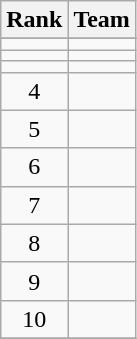<table class="wikitable" border="1">
<tr>
<th>Rank</th>
<th>Team</th>
</tr>
<tr>
</tr>
<tr>
<td align=center></td>
<td></td>
</tr>
<tr>
<td align=center></td>
<td></td>
</tr>
<tr>
<td align=center></td>
<td></td>
</tr>
<tr>
<td align=center>4</td>
<td></td>
</tr>
<tr>
<td align=center>5</td>
<td></td>
</tr>
<tr>
<td align=center>6</td>
<td></td>
</tr>
<tr>
<td align=center>7</td>
<td></td>
</tr>
<tr>
<td align=center>8</td>
<td></td>
</tr>
<tr>
<td align=center>9</td>
<td></td>
</tr>
<tr>
<td align=center>10</td>
<td></td>
</tr>
<tr>
</tr>
</table>
